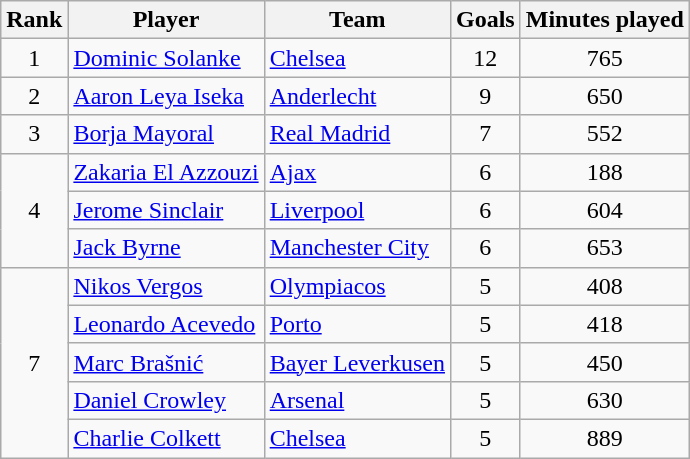<table class="wikitable" style="text-align:center">
<tr>
<th>Rank</th>
<th>Player</th>
<th>Team</th>
<th>Goals</th>
<th>Minutes played</th>
</tr>
<tr>
<td>1</td>
<td align=left> <a href='#'>Dominic Solanke</a></td>
<td align=left> <a href='#'>Chelsea</a></td>
<td>12</td>
<td>765</td>
</tr>
<tr>
<td>2</td>
<td align=left> <a href='#'>Aaron Leya Iseka</a></td>
<td align=left> <a href='#'>Anderlecht</a></td>
<td>9</td>
<td>650</td>
</tr>
<tr>
<td>3</td>
<td align=left> <a href='#'>Borja Mayoral</a></td>
<td align=left> <a href='#'>Real Madrid</a></td>
<td>7</td>
<td>552</td>
</tr>
<tr>
<td rowspan=3>4</td>
<td align=left> <a href='#'>Zakaria El Azzouzi</a></td>
<td align=left> <a href='#'>Ajax</a></td>
<td>6</td>
<td>188</td>
</tr>
<tr>
<td align=left> <a href='#'>Jerome Sinclair</a></td>
<td align=left> <a href='#'>Liverpool</a></td>
<td>6</td>
<td>604</td>
</tr>
<tr>
<td align=left> <a href='#'>Jack Byrne</a></td>
<td align=left> <a href='#'>Manchester City</a></td>
<td>6</td>
<td>653</td>
</tr>
<tr>
<td rowspan=5>7</td>
<td align=left> <a href='#'>Nikos Vergos</a></td>
<td align=left> <a href='#'>Olympiacos</a></td>
<td>5</td>
<td>408</td>
</tr>
<tr>
<td align=left> <a href='#'>Leonardo Acevedo</a></td>
<td align=left> <a href='#'>Porto</a></td>
<td>5</td>
<td>418</td>
</tr>
<tr>
<td align=left> <a href='#'>Marc Brašnić</a></td>
<td align=left> <a href='#'>Bayer Leverkusen</a></td>
<td>5</td>
<td>450</td>
</tr>
<tr>
<td align=left> <a href='#'>Daniel Crowley</a></td>
<td align=left> <a href='#'>Arsenal</a></td>
<td>5</td>
<td>630</td>
</tr>
<tr>
<td align=left> <a href='#'>Charlie Colkett</a></td>
<td align=left> <a href='#'>Chelsea</a></td>
<td>5</td>
<td>889</td>
</tr>
</table>
